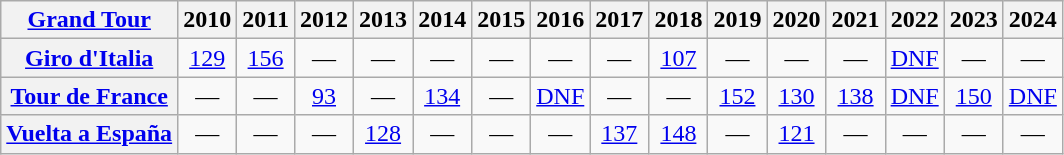<table class="wikitable plainrowheaders">
<tr>
<th scope="col"><a href='#'>Grand Tour</a></th>
<th scope="col">2010</th>
<th scope="col">2011</th>
<th scope="col">2012</th>
<th scope="col">2013</th>
<th scope="col">2014</th>
<th scope="col">2015</th>
<th scope="col">2016</th>
<th scope="col">2017</th>
<th scope="col">2018</th>
<th scope="col">2019</th>
<th scope="col">2020</th>
<th scope="col">2021</th>
<th scope="col">2022</th>
<th scope="col">2023</th>
<th scope="col">2024</th>
</tr>
<tr style="text-align:center;">
<th scope="row"> <a href='#'>Giro d'Italia</a></th>
<td><a href='#'>129</a></td>
<td><a href='#'>156</a></td>
<td>—</td>
<td>—</td>
<td>—</td>
<td>—</td>
<td>—</td>
<td>—</td>
<td><a href='#'>107</a></td>
<td>—</td>
<td>—</td>
<td>—</td>
<td><a href='#'>DNF</a></td>
<td>—</td>
<td>—</td>
</tr>
<tr style="text-align:center;">
<th scope="row"> <a href='#'>Tour de France</a></th>
<td>—</td>
<td>—</td>
<td><a href='#'>93</a></td>
<td>—</td>
<td><a href='#'>134</a></td>
<td>—</td>
<td><a href='#'>DNF</a></td>
<td>—</td>
<td>—</td>
<td><a href='#'>152</a></td>
<td><a href='#'>130</a></td>
<td><a href='#'>138</a></td>
<td><a href='#'>DNF</a></td>
<td><a href='#'>150</a></td>
<td><a href='#'>DNF</a></td>
</tr>
<tr style="text-align:center;">
<th scope="row"> <a href='#'>Vuelta a España</a></th>
<td>—</td>
<td>—</td>
<td>—</td>
<td><a href='#'>128</a></td>
<td>—</td>
<td>—</td>
<td>—</td>
<td><a href='#'>137</a></td>
<td><a href='#'>148</a></td>
<td>—</td>
<td><a href='#'>121</a></td>
<td>—</td>
<td>—</td>
<td>—</td>
<td>—</td>
</tr>
</table>
